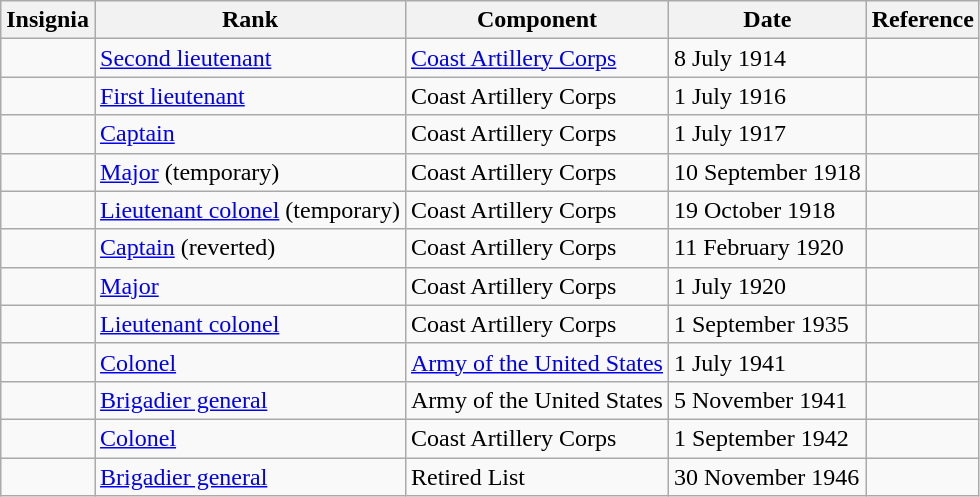<table class="wikitable">
<tr>
<th scope=col>Insignia</th>
<th scope=col>Rank</th>
<th scope=col>Component</th>
<th scope=col>Date</th>
<th scope=col>Reference</th>
</tr>
<tr>
<td></td>
<td><a href='#'>Second lieutenant</a></td>
<td><a href='#'>Coast Artillery Corps</a></td>
<td>8 July 1914</td>
<td></td>
</tr>
<tr>
<td></td>
<td><a href='#'>First lieutenant</a></td>
<td>Coast Artillery Corps</td>
<td>1 July 1916</td>
<td></td>
</tr>
<tr>
<td></td>
<td><a href='#'>Captain</a></td>
<td>Coast Artillery Corps</td>
<td>1 July 1917</td>
<td></td>
</tr>
<tr>
<td></td>
<td><a href='#'>Major</a> (temporary)</td>
<td>Coast Artillery Corps</td>
<td>10 September 1918</td>
<td></td>
</tr>
<tr>
<td></td>
<td><a href='#'>Lieutenant colonel</a> (temporary)</td>
<td>Coast Artillery Corps</td>
<td>19 October 1918</td>
<td></td>
</tr>
<tr>
<td></td>
<td><a href='#'>Captain</a> (reverted)</td>
<td>Coast Artillery Corps</td>
<td>11 February 1920</td>
<td></td>
</tr>
<tr>
<td></td>
<td><a href='#'>Major</a></td>
<td>Coast Artillery Corps</td>
<td>1 July 1920</td>
<td></td>
</tr>
<tr>
<td></td>
<td><a href='#'>Lieutenant colonel</a></td>
<td>Coast Artillery Corps</td>
<td>1 September 1935</td>
<td></td>
</tr>
<tr>
<td></td>
<td><a href='#'>Colonel</a></td>
<td><a href='#'>Army of the United States</a></td>
<td>1 July 1941</td>
<td></td>
</tr>
<tr>
<td></td>
<td><a href='#'>Brigadier general</a></td>
<td>Army of the United States</td>
<td>5 November 1941</td>
<td></td>
</tr>
<tr>
<td></td>
<td><a href='#'>Colonel</a></td>
<td>Coast Artillery Corps</td>
<td>1 September 1942</td>
<td></td>
</tr>
<tr>
<td></td>
<td><a href='#'>Brigadier general</a></td>
<td>Retired List</td>
<td>30 November 1946</td>
<td></td>
</tr>
</table>
